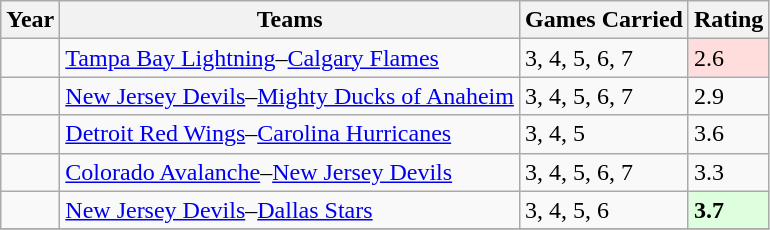<table class="wikitable">
<tr>
<th>Year</th>
<th>Teams</th>
<th>Games Carried</th>
<th>Rating</th>
</tr>
<tr>
<td></td>
<td><a href='#'>Tampa Bay Lightning</a>–<a href='#'>Calgary Flames</a></td>
<td>3, 4, 5, 6, 7</td>
<td bgcolor="#ffdddd">2.6</td>
</tr>
<tr>
<td></td>
<td><a href='#'>New Jersey Devils</a>–<a href='#'>Mighty Ducks of Anaheim</a></td>
<td>3, 4, 5, 6, 7</td>
<td>2.9</td>
</tr>
<tr>
<td></td>
<td><a href='#'>Detroit Red Wings</a>–<a href='#'>Carolina Hurricanes</a></td>
<td>3, 4, 5</td>
<td>3.6</td>
</tr>
<tr>
<td></td>
<td><a href='#'>Colorado Avalanche</a>–<a href='#'>New Jersey Devils</a></td>
<td>3, 4, 5, 6, 7</td>
<td>3.3</td>
</tr>
<tr>
<td></td>
<td><a href='#'>New Jersey Devils</a>–<a href='#'>Dallas Stars</a></td>
<td>3, 4, 5, 6</td>
<td bgcolor="#ddffdd"><strong>3.7</strong></td>
</tr>
<tr>
</tr>
</table>
